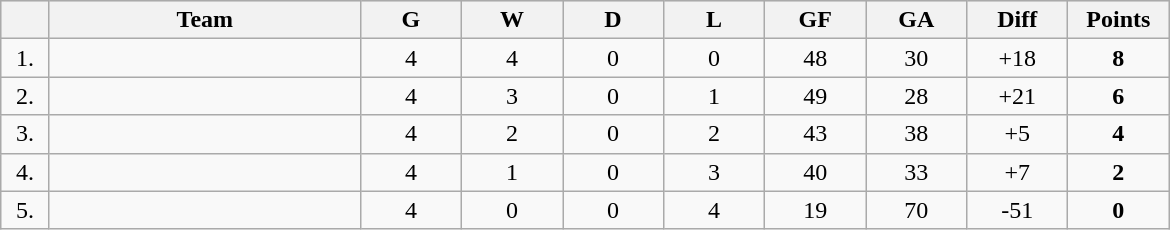<table class=wikitable style="text-align:center">
<tr bgcolor="#DCDCDC">
<th width="25"></th>
<th width="200">Team</th>
<th width="60">G</th>
<th width="60">W</th>
<th width="60">D</th>
<th width="60">L</th>
<th width="60">GF</th>
<th width="60">GA</th>
<th width="60">Diff</th>
<th width="60">Points</th>
</tr>
<tr bgcolor=>
<td>1.</td>
<td align=left></td>
<td>4</td>
<td>4</td>
<td>0</td>
<td>0</td>
<td>48</td>
<td>30</td>
<td>+18</td>
<td><strong>8</strong></td>
</tr>
<tr bgcolor=>
<td>2.</td>
<td align=left></td>
<td>4</td>
<td>3</td>
<td>0</td>
<td>1</td>
<td>49</td>
<td>28</td>
<td>+21</td>
<td><strong>6</strong></td>
</tr>
<tr bgcolor=>
<td>3.</td>
<td align=left></td>
<td>4</td>
<td>2</td>
<td>0</td>
<td>2</td>
<td>43</td>
<td>38</td>
<td>+5</td>
<td><strong>4</strong></td>
</tr>
<tr bgcolor=>
<td>4.</td>
<td align=left></td>
<td>4</td>
<td>1</td>
<td>0</td>
<td>3</td>
<td>40</td>
<td>33</td>
<td>+7</td>
<td><strong>2</strong></td>
</tr>
<tr bgcolor=>
<td>5.</td>
<td align=left></td>
<td>4</td>
<td>0</td>
<td>0</td>
<td>4</td>
<td>19</td>
<td>70</td>
<td>-51</td>
<td><strong>0</strong></td>
</tr>
</table>
